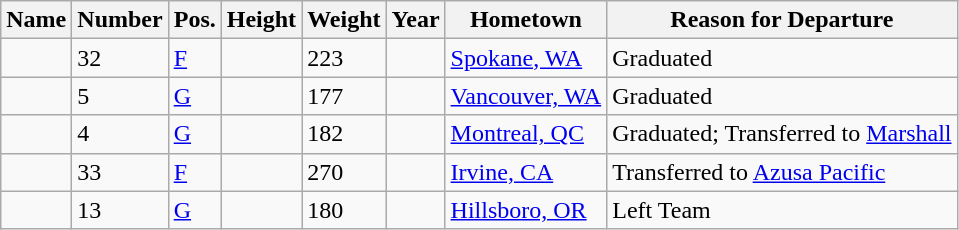<table class="wikitable sortable" border="1">
<tr>
<th>Name</th>
<th>Number</th>
<th>Pos.</th>
<th>Height</th>
<th>Weight</th>
<th>Year</th>
<th>Hometown</th>
<th class="unsortable">Reason for Departure</th>
</tr>
<tr>
<td></td>
<td>32</td>
<td><a href='#'>F</a></td>
<td></td>
<td>223</td>
<td></td>
<td><a href='#'>Spokane, WA</a></td>
<td>Graduated</td>
</tr>
<tr>
<td></td>
<td>5</td>
<td><a href='#'>G</a></td>
<td></td>
<td>177</td>
<td></td>
<td><a href='#'>Vancouver, WA</a></td>
<td>Graduated</td>
</tr>
<tr>
<td></td>
<td>4</td>
<td><a href='#'>G</a></td>
<td></td>
<td>182</td>
<td></td>
<td><a href='#'>Montreal, QC</a></td>
<td>Graduated; Transferred to <a href='#'>Marshall</a></td>
</tr>
<tr>
<td></td>
<td>33</td>
<td><a href='#'>F</a></td>
<td></td>
<td>270</td>
<td></td>
<td><a href='#'>Irvine, CA</a></td>
<td>Transferred to <a href='#'>Azusa Pacific</a></td>
</tr>
<tr>
<td></td>
<td>13</td>
<td><a href='#'>G</a></td>
<td></td>
<td>180</td>
<td></td>
<td><a href='#'>Hillsboro, OR</a></td>
<td>Left Team</td>
</tr>
</table>
